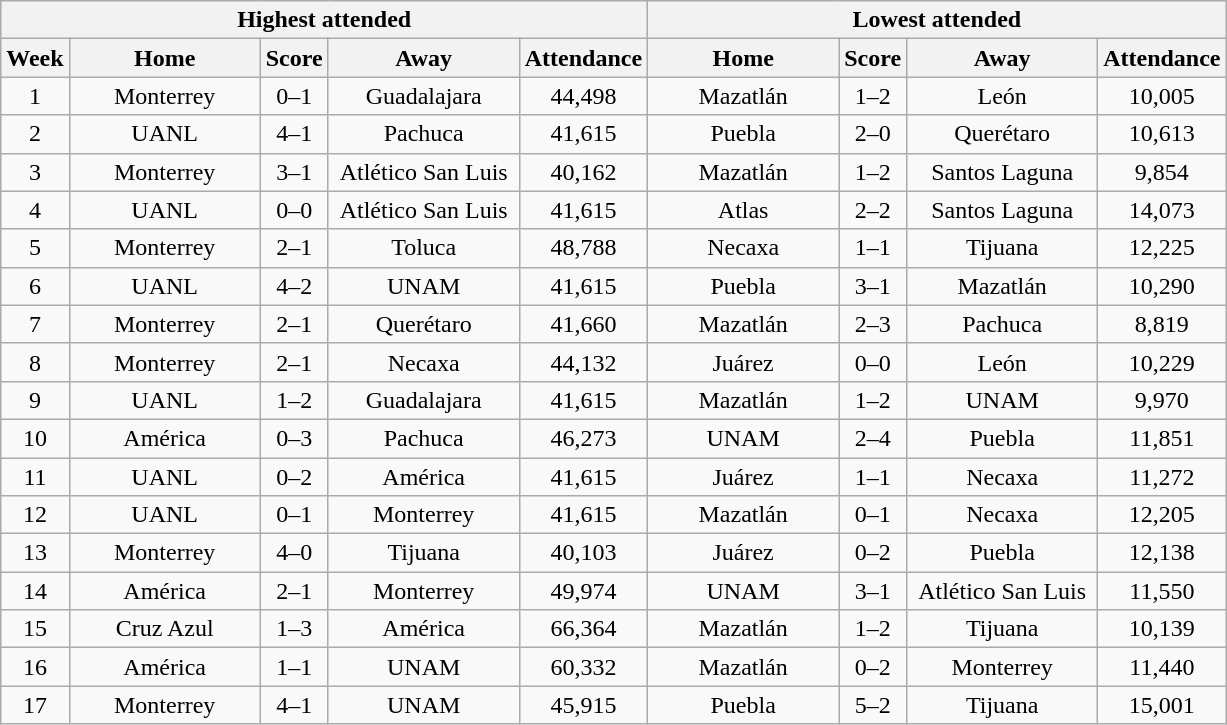<table class="wikitable" style="text-align:center">
<tr>
<th colspan=5>Highest attended</th>
<th colspan=4>Lowest attended</th>
</tr>
<tr>
<th>Week</th>
<th class="unsortable" width=120>Home</th>
<th>Score</th>
<th class="unsortable" width=120>Away</th>
<th>Attendance</th>
<th class="unsortable" width=120>Home</th>
<th>Score</th>
<th class="unsortable" width=120>Away</th>
<th>Attendance</th>
</tr>
<tr>
<td>1</td>
<td>Monterrey</td>
<td>0–1</td>
<td>Guadalajara</td>
<td>44,498</td>
<td>Mazatlán</td>
<td>1–2</td>
<td>León</td>
<td>10,005</td>
</tr>
<tr>
<td>2</td>
<td>UANL</td>
<td>4–1</td>
<td>Pachuca</td>
<td>41,615</td>
<td>Puebla</td>
<td>2–0</td>
<td>Querétaro</td>
<td>10,613</td>
</tr>
<tr>
<td>3</td>
<td>Monterrey</td>
<td>3–1</td>
<td>Atlético San Luis</td>
<td>40,162</td>
<td>Mazatlán</td>
<td>1–2</td>
<td>Santos Laguna</td>
<td>9,854</td>
</tr>
<tr>
<td>4</td>
<td>UANL</td>
<td>0–0</td>
<td>Atlético San Luis</td>
<td>41,615</td>
<td>Atlas</td>
<td>2–2</td>
<td>Santos Laguna</td>
<td>14,073</td>
</tr>
<tr>
<td>5</td>
<td>Monterrey</td>
<td>2–1</td>
<td>Toluca</td>
<td>48,788</td>
<td>Necaxa</td>
<td>1–1</td>
<td>Tijuana</td>
<td>12,225</td>
</tr>
<tr>
<td>6</td>
<td>UANL</td>
<td>4–2</td>
<td>UNAM</td>
<td>41,615</td>
<td>Puebla</td>
<td>3–1</td>
<td>Mazatlán</td>
<td>10,290</td>
</tr>
<tr>
<td>7</td>
<td>Monterrey</td>
<td>2–1</td>
<td>Querétaro</td>
<td>41,660</td>
<td>Mazatlán</td>
<td>2–3</td>
<td>Pachuca</td>
<td>8,819</td>
</tr>
<tr>
<td>8</td>
<td>Monterrey</td>
<td>2–1</td>
<td>Necaxa</td>
<td>44,132</td>
<td>Juárez</td>
<td>0–0</td>
<td>León</td>
<td>10,229</td>
</tr>
<tr>
<td>9</td>
<td>UANL</td>
<td>1–2</td>
<td>Guadalajara</td>
<td>41,615</td>
<td>Mazatlán</td>
<td>1–2</td>
<td>UNAM</td>
<td>9,970</td>
</tr>
<tr>
<td>10</td>
<td>América</td>
<td>0–3</td>
<td>Pachuca</td>
<td>46,273</td>
<td>UNAM</td>
<td>2–4</td>
<td>Puebla</td>
<td>11,851</td>
</tr>
<tr>
<td>11</td>
<td>UANL</td>
<td>0–2</td>
<td>América</td>
<td>41,615</td>
<td>Juárez</td>
<td>1–1</td>
<td>Necaxa</td>
<td>11,272</td>
</tr>
<tr>
<td>12</td>
<td>UANL</td>
<td>0–1</td>
<td>Monterrey</td>
<td>41,615</td>
<td>Mazatlán</td>
<td>0–1</td>
<td>Necaxa</td>
<td>12,205</td>
</tr>
<tr>
<td>13</td>
<td>Monterrey</td>
<td>4–0</td>
<td>Tijuana</td>
<td>40,103</td>
<td>Juárez</td>
<td>0–2</td>
<td>Puebla</td>
<td>12,138</td>
</tr>
<tr>
<td>14</td>
<td>América</td>
<td>2–1</td>
<td>Monterrey</td>
<td>49,974</td>
<td>UNAM</td>
<td>3–1</td>
<td>Atlético San Luis</td>
<td>11,550</td>
</tr>
<tr>
<td>15</td>
<td>Cruz Azul</td>
<td>1–3</td>
<td>América</td>
<td>66,364</td>
<td>Mazatlán</td>
<td>1–2</td>
<td>Tijuana</td>
<td>10,139</td>
</tr>
<tr>
<td>16</td>
<td>América</td>
<td>1–1</td>
<td>UNAM</td>
<td>60,332</td>
<td>Mazatlán</td>
<td>0–2</td>
<td>Monterrey</td>
<td>11,440</td>
</tr>
<tr>
<td>17</td>
<td>Monterrey</td>
<td>4–1</td>
<td>UNAM</td>
<td>45,915</td>
<td>Puebla</td>
<td>5–2</td>
<td>Tijuana</td>
<td>15,001</td>
</tr>
</table>
